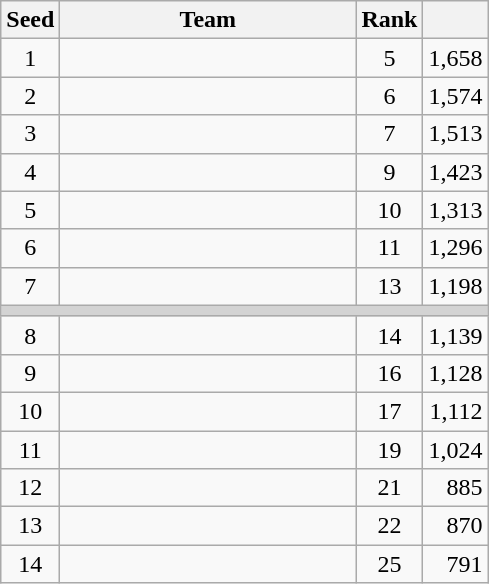<table class="wikitable" style="text-align:center">
<tr>
<th>Seed</th>
<th width="190">Team</th>
<th>Rank</th>
<th></th>
</tr>
<tr>
<td>1</td>
<td style="text-align:left"></td>
<td>5</td>
<td style="text-align:right">1,658</td>
</tr>
<tr>
<td>2</td>
<td style="text-align:left"></td>
<td>6</td>
<td style="text-align:right">1,574</td>
</tr>
<tr>
<td>3</td>
<td style="text-align:left"></td>
<td>7</td>
<td style="text-align:right">1,513</td>
</tr>
<tr>
<td>4</td>
<td style="text-align:left"></td>
<td>9</td>
<td style="text-align:right">1,423</td>
</tr>
<tr>
<td>5</td>
<td style="text-align:left"></td>
<td>10</td>
<td style="text-align:right">1,313</td>
</tr>
<tr>
<td>6</td>
<td style="text-align:left"></td>
<td>11</td>
<td style="text-align:right">1,296</td>
</tr>
<tr>
<td>7</td>
<td style="text-align:left"></td>
<td>13</td>
<td style="text-align:right">1,198</td>
</tr>
<tr>
<td colspan=4 bgcolor=lightgrey></td>
</tr>
<tr>
<td>8</td>
<td style="text-align:left"></td>
<td>14</td>
<td style="text-align:right">1,139</td>
</tr>
<tr>
<td>9</td>
<td style="text-align:left"></td>
<td>16</td>
<td style="text-align:right">1,128</td>
</tr>
<tr>
<td>10</td>
<td style="text-align:left"></td>
<td>17</td>
<td style="text-align:right">1,112</td>
</tr>
<tr>
<td>11</td>
<td style="text-align:left"></td>
<td>19</td>
<td style="text-align:right">1,024</td>
</tr>
<tr>
<td>12</td>
<td style="text-align:left"></td>
<td>21</td>
<td style="text-align:right">885</td>
</tr>
<tr>
<td>13</td>
<td style="text-align:left"></td>
<td>22</td>
<td style="text-align:right">870</td>
</tr>
<tr>
<td>14</td>
<td style="text-align:left"></td>
<td>25</td>
<td style="text-align:right">791</td>
</tr>
</table>
